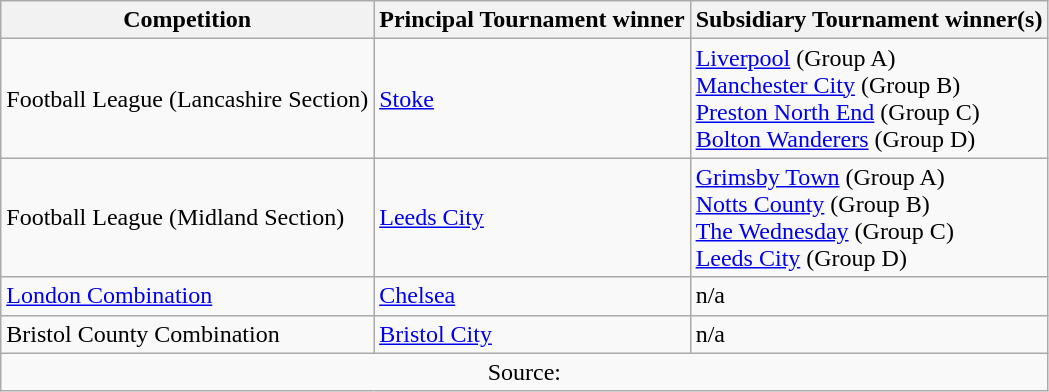<table class="wikitable">
<tr>
<th>Competition</th>
<th>Principal Tournament winner</th>
<th>Subsidiary Tournament winner(s)</th>
</tr>
<tr>
<td>Football League (Lancashire Section)</td>
<td><a href='#'>Stoke</a></td>
<td><a href='#'>Liverpool</a> (Group A)<br><a href='#'>Manchester City</a> (Group B)<br><a href='#'>Preston North End</a> (Group C)<br><a href='#'>Bolton Wanderers</a> (Group D)</td>
</tr>
<tr>
<td>Football League (Midland Section)</td>
<td><a href='#'>Leeds City</a></td>
<td><a href='#'>Grimsby Town</a> (Group A)<br><a href='#'>Notts County</a> (Group B)<br><a href='#'>The Wednesday</a> (Group C)<br><a href='#'>Leeds City</a> (Group D)</td>
</tr>
<tr>
<td><a href='#'>London Combination</a></td>
<td><a href='#'>Chelsea</a></td>
<td>n/a</td>
</tr>
<tr>
<td>Bristol County Combination</td>
<td><a href='#'>Bristol City</a></td>
<td>n/a</td>
</tr>
<tr>
<td colspan="3" style="text-align:center">Source:</td>
</tr>
</table>
